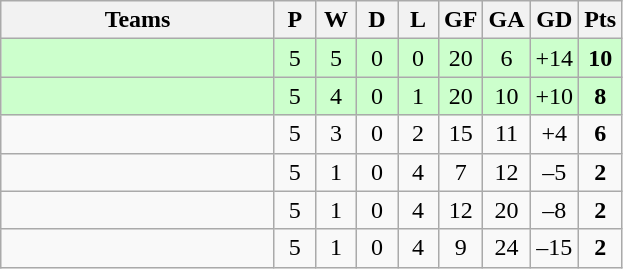<table class="wikitable" style="text-align:center">
<tr>
<th width="175">Teams</th>
<th width="20">P</th>
<th width="20">W</th>
<th width="20">D</th>
<th width="20">L</th>
<th width="20">GF</th>
<th width="20">GA</th>
<th width="20">GD</th>
<th width="20">Pts</th>
</tr>
<tr style="background:#ccffcc">
<td style="text-align:left"></td>
<td>5</td>
<td>5</td>
<td>0</td>
<td>0</td>
<td>20</td>
<td>6</td>
<td>+14</td>
<td><strong>10</strong></td>
</tr>
<tr style="background:#ccffcc">
<td style="text-align:left"></td>
<td>5</td>
<td>4</td>
<td>0</td>
<td>1</td>
<td>20</td>
<td>10</td>
<td>+10</td>
<td><strong>8</strong></td>
</tr>
<tr>
<td style="text-align:left"></td>
<td>5</td>
<td>3</td>
<td>0</td>
<td>2</td>
<td>15</td>
<td>11</td>
<td>+4</td>
<td><strong>6</strong></td>
</tr>
<tr>
<td style="text-align:left"></td>
<td>5</td>
<td>1</td>
<td>0</td>
<td>4</td>
<td>7</td>
<td>12</td>
<td>–5</td>
<td><strong>2</strong></td>
</tr>
<tr>
<td style="text-align:left"></td>
<td>5</td>
<td>1</td>
<td>0</td>
<td>4</td>
<td>12</td>
<td>20</td>
<td>–8</td>
<td><strong>2</strong></td>
</tr>
<tr>
<td style="text-align:left"></td>
<td>5</td>
<td>1</td>
<td>0</td>
<td>4</td>
<td>9</td>
<td>24</td>
<td>–15</td>
<td><strong>2</strong></td>
</tr>
</table>
